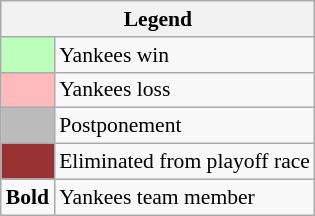<table class="wikitable" style="font-size:90%">
<tr>
<th colspan=2>Legend</th>
</tr>
<tr>
<td style="background:#bfb;"> </td>
<td>Yankees win</td>
</tr>
<tr>
<td style="background:#fbb;"> </td>
<td>Yankees loss</td>
</tr>
<tr>
<td style="background:#bbb;"> </td>
<td>Postponement</td>
</tr>
<tr>
<td style="background:#993333;"> </td>
<td>Eliminated from playoff race</td>
</tr>
<tr>
<td><strong>Bold</strong></td>
<td>Yankees team member</td>
</tr>
</table>
